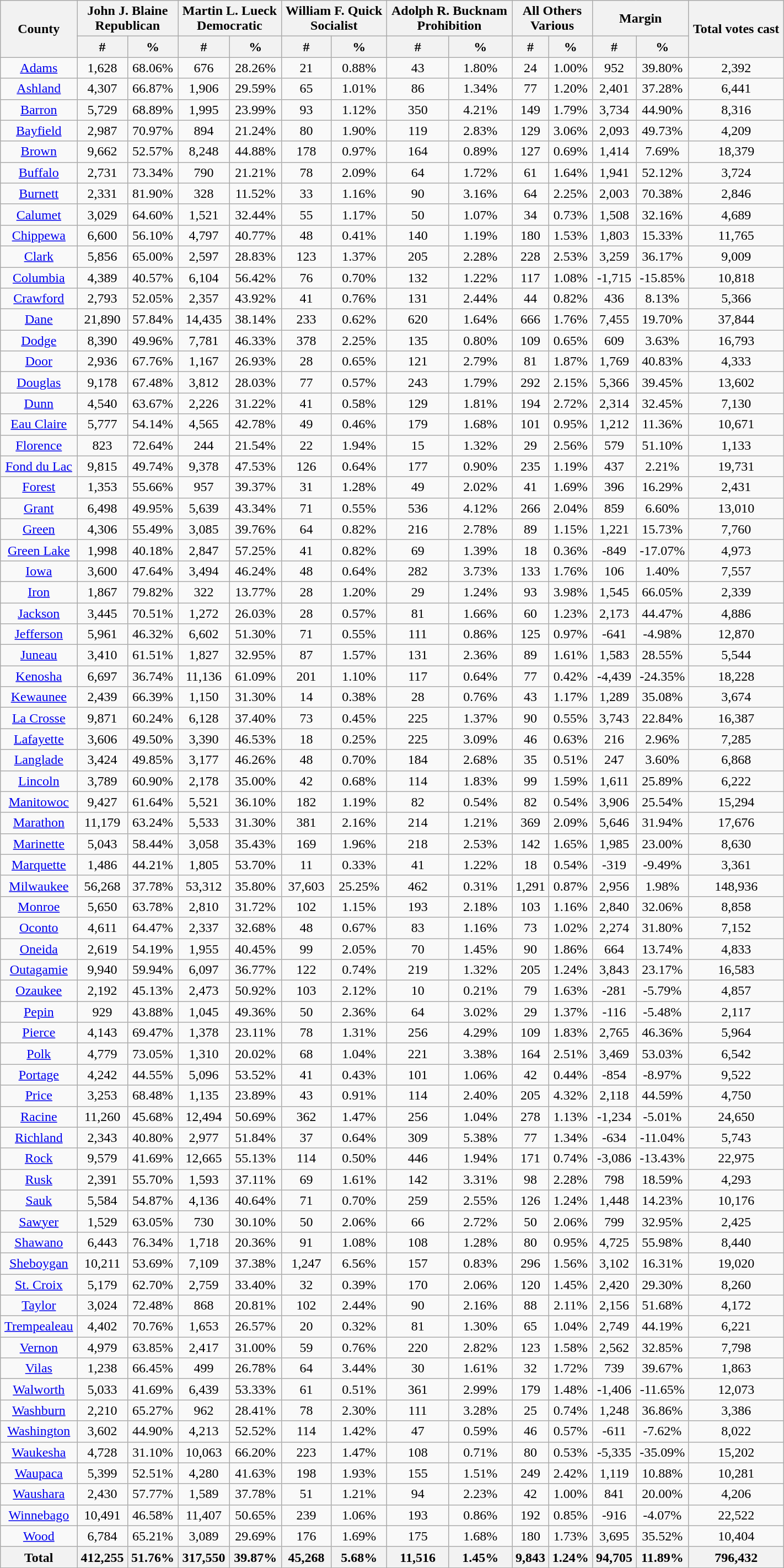<table width="75%" class="wikitable sortable" style="text-align:center">
<tr>
<th rowspan="2" style="text-align:center;">County</th>
<th colspan="2" style="text-align:center;">John J. Blaine<br>Republican</th>
<th colspan="2" style="text-align:center;">Martin L. Lueck<br>Democratic</th>
<th colspan="2" style="text-align:center;">William F. Quick<br>Socialist</th>
<th colspan="2" style="text-align:center;">Adolph R. Bucknam<br>Prohibition</th>
<th colspan="2" style="text-align:center;">All Others<br>Various</th>
<th colspan="2" style="text-align:center;">Margin</th>
<th rowspan="2" style="text-align:center;">Total votes cast</th>
</tr>
<tr>
<th style="text-align:center;" data-sort-type="number">#</th>
<th style="text-align:center;" data-sort-type="number">%</th>
<th style="text-align:center;" data-sort-type="number">#</th>
<th style="text-align:center;" data-sort-type="number">%</th>
<th style="text-align:center;" data-sort-type="number">#</th>
<th style="text-align:center;" data-sort-type="number">%</th>
<th style="text-align:center;" data-sort-type="number">#</th>
<th style="text-align:center;" data-sort-type="number">%</th>
<th style="text-align:center;" data-sort-type="number">#</th>
<th style="text-align:center;" data-sort-type="number">%</th>
<th style="text-align:center;" data-sort-type="number">#</th>
<th style="text-align:center;" data-sort-type="number">%</th>
</tr>
<tr style="text-align:center;">
<td><a href='#'>Adams</a></td>
<td>1,628</td>
<td>68.06%</td>
<td>676</td>
<td>28.26%</td>
<td>21</td>
<td>0.88%</td>
<td>43</td>
<td>1.80%</td>
<td>24</td>
<td>1.00%</td>
<td>952</td>
<td>39.80%</td>
<td>2,392</td>
</tr>
<tr style="text-align:center;">
<td><a href='#'>Ashland</a></td>
<td>4,307</td>
<td>66.87%</td>
<td>1,906</td>
<td>29.59%</td>
<td>65</td>
<td>1.01%</td>
<td>86</td>
<td>1.34%</td>
<td>77</td>
<td>1.20%</td>
<td>2,401</td>
<td>37.28%</td>
<td>6,441</td>
</tr>
<tr style="text-align:center;">
<td><a href='#'>Barron</a></td>
<td>5,729</td>
<td>68.89%</td>
<td>1,995</td>
<td>23.99%</td>
<td>93</td>
<td>1.12%</td>
<td>350</td>
<td>4.21%</td>
<td>149</td>
<td>1.79%</td>
<td>3,734</td>
<td>44.90%</td>
<td>8,316</td>
</tr>
<tr style="text-align:center;">
<td><a href='#'>Bayfield</a></td>
<td>2,987</td>
<td>70.97%</td>
<td>894</td>
<td>21.24%</td>
<td>80</td>
<td>1.90%</td>
<td>119</td>
<td>2.83%</td>
<td>129</td>
<td>3.06%</td>
<td>2,093</td>
<td>49.73%</td>
<td>4,209</td>
</tr>
<tr style="text-align:center;">
<td><a href='#'>Brown</a></td>
<td>9,662</td>
<td>52.57%</td>
<td>8,248</td>
<td>44.88%</td>
<td>178</td>
<td>0.97%</td>
<td>164</td>
<td>0.89%</td>
<td>127</td>
<td>0.69%</td>
<td>1,414</td>
<td>7.69%</td>
<td>18,379</td>
</tr>
<tr style="text-align:center;">
<td><a href='#'>Buffalo</a></td>
<td>2,731</td>
<td>73.34%</td>
<td>790</td>
<td>21.21%</td>
<td>78</td>
<td>2.09%</td>
<td>64</td>
<td>1.72%</td>
<td>61</td>
<td>1.64%</td>
<td>1,941</td>
<td>52.12%</td>
<td>3,724</td>
</tr>
<tr style="text-align:center;">
<td><a href='#'>Burnett</a></td>
<td>2,331</td>
<td>81.90%</td>
<td>328</td>
<td>11.52%</td>
<td>33</td>
<td>1.16%</td>
<td>90</td>
<td>3.16%</td>
<td>64</td>
<td>2.25%</td>
<td>2,003</td>
<td>70.38%</td>
<td>2,846</td>
</tr>
<tr style="text-align:center;">
<td><a href='#'>Calumet</a></td>
<td>3,029</td>
<td>64.60%</td>
<td>1,521</td>
<td>32.44%</td>
<td>55</td>
<td>1.17%</td>
<td>50</td>
<td>1.07%</td>
<td>34</td>
<td>0.73%</td>
<td>1,508</td>
<td>32.16%</td>
<td>4,689</td>
</tr>
<tr style="text-align:center;">
<td><a href='#'>Chippewa</a></td>
<td>6,600</td>
<td>56.10%</td>
<td>4,797</td>
<td>40.77%</td>
<td>48</td>
<td>0.41%</td>
<td>140</td>
<td>1.19%</td>
<td>180</td>
<td>1.53%</td>
<td>1,803</td>
<td>15.33%</td>
<td>11,765</td>
</tr>
<tr style="text-align:center;">
<td><a href='#'>Clark</a></td>
<td>5,856</td>
<td>65.00%</td>
<td>2,597</td>
<td>28.83%</td>
<td>123</td>
<td>1.37%</td>
<td>205</td>
<td>2.28%</td>
<td>228</td>
<td>2.53%</td>
<td>3,259</td>
<td>36.17%</td>
<td>9,009</td>
</tr>
<tr style="text-align:center;">
<td><a href='#'>Columbia</a></td>
<td>4,389</td>
<td>40.57%</td>
<td>6,104</td>
<td>56.42%</td>
<td>76</td>
<td>0.70%</td>
<td>132</td>
<td>1.22%</td>
<td>117</td>
<td>1.08%</td>
<td>-1,715</td>
<td>-15.85%</td>
<td>10,818</td>
</tr>
<tr style="text-align:center;">
<td><a href='#'>Crawford</a></td>
<td>2,793</td>
<td>52.05%</td>
<td>2,357</td>
<td>43.92%</td>
<td>41</td>
<td>0.76%</td>
<td>131</td>
<td>2.44%</td>
<td>44</td>
<td>0.82%</td>
<td>436</td>
<td>8.13%</td>
<td>5,366</td>
</tr>
<tr style="text-align:center;">
<td><a href='#'>Dane</a></td>
<td>21,890</td>
<td>57.84%</td>
<td>14,435</td>
<td>38.14%</td>
<td>233</td>
<td>0.62%</td>
<td>620</td>
<td>1.64%</td>
<td>666</td>
<td>1.76%</td>
<td>7,455</td>
<td>19.70%</td>
<td>37,844</td>
</tr>
<tr style="text-align:center;">
<td><a href='#'>Dodge</a></td>
<td>8,390</td>
<td>49.96%</td>
<td>7,781</td>
<td>46.33%</td>
<td>378</td>
<td>2.25%</td>
<td>135</td>
<td>0.80%</td>
<td>109</td>
<td>0.65%</td>
<td>609</td>
<td>3.63%</td>
<td>16,793</td>
</tr>
<tr style="text-align:center;">
<td><a href='#'>Door</a></td>
<td>2,936</td>
<td>67.76%</td>
<td>1,167</td>
<td>26.93%</td>
<td>28</td>
<td>0.65%</td>
<td>121</td>
<td>2.79%</td>
<td>81</td>
<td>1.87%</td>
<td>1,769</td>
<td>40.83%</td>
<td>4,333</td>
</tr>
<tr style="text-align:center;">
<td><a href='#'>Douglas</a></td>
<td>9,178</td>
<td>67.48%</td>
<td>3,812</td>
<td>28.03%</td>
<td>77</td>
<td>0.57%</td>
<td>243</td>
<td>1.79%</td>
<td>292</td>
<td>2.15%</td>
<td>5,366</td>
<td>39.45%</td>
<td>13,602</td>
</tr>
<tr style="text-align:center;">
<td><a href='#'>Dunn</a></td>
<td>4,540</td>
<td>63.67%</td>
<td>2,226</td>
<td>31.22%</td>
<td>41</td>
<td>0.58%</td>
<td>129</td>
<td>1.81%</td>
<td>194</td>
<td>2.72%</td>
<td>2,314</td>
<td>32.45%</td>
<td>7,130</td>
</tr>
<tr style="text-align:center;">
<td><a href='#'>Eau Claire</a></td>
<td>5,777</td>
<td>54.14%</td>
<td>4,565</td>
<td>42.78%</td>
<td>49</td>
<td>0.46%</td>
<td>179</td>
<td>1.68%</td>
<td>101</td>
<td>0.95%</td>
<td>1,212</td>
<td>11.36%</td>
<td>10,671</td>
</tr>
<tr style="text-align:center;">
<td><a href='#'>Florence</a></td>
<td>823</td>
<td>72.64%</td>
<td>244</td>
<td>21.54%</td>
<td>22</td>
<td>1.94%</td>
<td>15</td>
<td>1.32%</td>
<td>29</td>
<td>2.56%</td>
<td>579</td>
<td>51.10%</td>
<td>1,133</td>
</tr>
<tr style="text-align:center;">
<td><a href='#'>Fond du Lac</a></td>
<td>9,815</td>
<td>49.74%</td>
<td>9,378</td>
<td>47.53%</td>
<td>126</td>
<td>0.64%</td>
<td>177</td>
<td>0.90%</td>
<td>235</td>
<td>1.19%</td>
<td>437</td>
<td>2.21%</td>
<td>19,731</td>
</tr>
<tr style="text-align:center;">
<td><a href='#'>Forest</a></td>
<td>1,353</td>
<td>55.66%</td>
<td>957</td>
<td>39.37%</td>
<td>31</td>
<td>1.28%</td>
<td>49</td>
<td>2.02%</td>
<td>41</td>
<td>1.69%</td>
<td>396</td>
<td>16.29%</td>
<td>2,431</td>
</tr>
<tr style="text-align:center;">
<td><a href='#'>Grant</a></td>
<td>6,498</td>
<td>49.95%</td>
<td>5,639</td>
<td>43.34%</td>
<td>71</td>
<td>0.55%</td>
<td>536</td>
<td>4.12%</td>
<td>266</td>
<td>2.04%</td>
<td>859</td>
<td>6.60%</td>
<td>13,010</td>
</tr>
<tr style="text-align:center;">
<td><a href='#'>Green</a></td>
<td>4,306</td>
<td>55.49%</td>
<td>3,085</td>
<td>39.76%</td>
<td>64</td>
<td>0.82%</td>
<td>216</td>
<td>2.78%</td>
<td>89</td>
<td>1.15%</td>
<td>1,221</td>
<td>15.73%</td>
<td>7,760</td>
</tr>
<tr style="text-align:center;">
<td><a href='#'>Green Lake</a></td>
<td>1,998</td>
<td>40.18%</td>
<td>2,847</td>
<td>57.25%</td>
<td>41</td>
<td>0.82%</td>
<td>69</td>
<td>1.39%</td>
<td>18</td>
<td>0.36%</td>
<td>-849</td>
<td>-17.07%</td>
<td>4,973</td>
</tr>
<tr style="text-align:center;">
<td><a href='#'>Iowa</a></td>
<td>3,600</td>
<td>47.64%</td>
<td>3,494</td>
<td>46.24%</td>
<td>48</td>
<td>0.64%</td>
<td>282</td>
<td>3.73%</td>
<td>133</td>
<td>1.76%</td>
<td>106</td>
<td>1.40%</td>
<td>7,557</td>
</tr>
<tr style="text-align:center;">
<td><a href='#'>Iron</a></td>
<td>1,867</td>
<td>79.82%</td>
<td>322</td>
<td>13.77%</td>
<td>28</td>
<td>1.20%</td>
<td>29</td>
<td>1.24%</td>
<td>93</td>
<td>3.98%</td>
<td>1,545</td>
<td>66.05%</td>
<td>2,339</td>
</tr>
<tr style="text-align:center;">
<td><a href='#'>Jackson</a></td>
<td>3,445</td>
<td>70.51%</td>
<td>1,272</td>
<td>26.03%</td>
<td>28</td>
<td>0.57%</td>
<td>81</td>
<td>1.66%</td>
<td>60</td>
<td>1.23%</td>
<td>2,173</td>
<td>44.47%</td>
<td>4,886</td>
</tr>
<tr style="text-align:center;">
<td><a href='#'>Jefferson</a></td>
<td>5,961</td>
<td>46.32%</td>
<td>6,602</td>
<td>51.30%</td>
<td>71</td>
<td>0.55%</td>
<td>111</td>
<td>0.86%</td>
<td>125</td>
<td>0.97%</td>
<td>-641</td>
<td>-4.98%</td>
<td>12,870</td>
</tr>
<tr style="text-align:center;">
<td><a href='#'>Juneau</a></td>
<td>3,410</td>
<td>61.51%</td>
<td>1,827</td>
<td>32.95%</td>
<td>87</td>
<td>1.57%</td>
<td>131</td>
<td>2.36%</td>
<td>89</td>
<td>1.61%</td>
<td>1,583</td>
<td>28.55%</td>
<td>5,544</td>
</tr>
<tr style="text-align:center;">
<td><a href='#'>Kenosha</a></td>
<td>6,697</td>
<td>36.74%</td>
<td>11,136</td>
<td>61.09%</td>
<td>201</td>
<td>1.10%</td>
<td>117</td>
<td>0.64%</td>
<td>77</td>
<td>0.42%</td>
<td>-4,439</td>
<td>-24.35%</td>
<td>18,228</td>
</tr>
<tr style="text-align:center;">
<td><a href='#'>Kewaunee</a></td>
<td>2,439</td>
<td>66.39%</td>
<td>1,150</td>
<td>31.30%</td>
<td>14</td>
<td>0.38%</td>
<td>28</td>
<td>0.76%</td>
<td>43</td>
<td>1.17%</td>
<td>1,289</td>
<td>35.08%</td>
<td>3,674</td>
</tr>
<tr style="text-align:center;">
<td><a href='#'>La Crosse</a></td>
<td>9,871</td>
<td>60.24%</td>
<td>6,128</td>
<td>37.40%</td>
<td>73</td>
<td>0.45%</td>
<td>225</td>
<td>1.37%</td>
<td>90</td>
<td>0.55%</td>
<td>3,743</td>
<td>22.84%</td>
<td>16,387</td>
</tr>
<tr style="text-align:center;">
<td><a href='#'>Lafayette</a></td>
<td>3,606</td>
<td>49.50%</td>
<td>3,390</td>
<td>46.53%</td>
<td>18</td>
<td>0.25%</td>
<td>225</td>
<td>3.09%</td>
<td>46</td>
<td>0.63%</td>
<td>216</td>
<td>2.96%</td>
<td>7,285</td>
</tr>
<tr style="text-align:center;">
<td><a href='#'>Langlade</a></td>
<td>3,424</td>
<td>49.85%</td>
<td>3,177</td>
<td>46.26%</td>
<td>48</td>
<td>0.70%</td>
<td>184</td>
<td>2.68%</td>
<td>35</td>
<td>0.51%</td>
<td>247</td>
<td>3.60%</td>
<td>6,868</td>
</tr>
<tr style="text-align:center;">
<td><a href='#'>Lincoln</a></td>
<td>3,789</td>
<td>60.90%</td>
<td>2,178</td>
<td>35.00%</td>
<td>42</td>
<td>0.68%</td>
<td>114</td>
<td>1.83%</td>
<td>99</td>
<td>1.59%</td>
<td>1,611</td>
<td>25.89%</td>
<td>6,222</td>
</tr>
<tr style="text-align:center;">
<td><a href='#'>Manitowoc</a></td>
<td>9,427</td>
<td>61.64%</td>
<td>5,521</td>
<td>36.10%</td>
<td>182</td>
<td>1.19%</td>
<td>82</td>
<td>0.54%</td>
<td>82</td>
<td>0.54%</td>
<td>3,906</td>
<td>25.54%</td>
<td>15,294</td>
</tr>
<tr style="text-align:center;">
<td><a href='#'>Marathon</a></td>
<td>11,179</td>
<td>63.24%</td>
<td>5,533</td>
<td>31.30%</td>
<td>381</td>
<td>2.16%</td>
<td>214</td>
<td>1.21%</td>
<td>369</td>
<td>2.09%</td>
<td>5,646</td>
<td>31.94%</td>
<td>17,676</td>
</tr>
<tr style="text-align:center;">
<td><a href='#'>Marinette</a></td>
<td>5,043</td>
<td>58.44%</td>
<td>3,058</td>
<td>35.43%</td>
<td>169</td>
<td>1.96%</td>
<td>218</td>
<td>2.53%</td>
<td>142</td>
<td>1.65%</td>
<td>1,985</td>
<td>23.00%</td>
<td>8,630</td>
</tr>
<tr style="text-align:center;">
<td><a href='#'>Marquette</a></td>
<td>1,486</td>
<td>44.21%</td>
<td>1,805</td>
<td>53.70%</td>
<td>11</td>
<td>0.33%</td>
<td>41</td>
<td>1.22%</td>
<td>18</td>
<td>0.54%</td>
<td>-319</td>
<td>-9.49%</td>
<td>3,361</td>
</tr>
<tr style="text-align:center;">
<td><a href='#'>Milwaukee</a></td>
<td>56,268</td>
<td>37.78%</td>
<td>53,312</td>
<td>35.80%</td>
<td>37,603</td>
<td>25.25%</td>
<td>462</td>
<td>0.31%</td>
<td>1,291</td>
<td>0.87%</td>
<td>2,956</td>
<td>1.98%</td>
<td>148,936</td>
</tr>
<tr style="text-align:center;">
<td><a href='#'>Monroe</a></td>
<td>5,650</td>
<td>63.78%</td>
<td>2,810</td>
<td>31.72%</td>
<td>102</td>
<td>1.15%</td>
<td>193</td>
<td>2.18%</td>
<td>103</td>
<td>1.16%</td>
<td>2,840</td>
<td>32.06%</td>
<td>8,858</td>
</tr>
<tr style="text-align:center;">
<td><a href='#'>Oconto</a></td>
<td>4,611</td>
<td>64.47%</td>
<td>2,337</td>
<td>32.68%</td>
<td>48</td>
<td>0.67%</td>
<td>83</td>
<td>1.16%</td>
<td>73</td>
<td>1.02%</td>
<td>2,274</td>
<td>31.80%</td>
<td>7,152</td>
</tr>
<tr style="text-align:center;">
<td><a href='#'>Oneida</a></td>
<td>2,619</td>
<td>54.19%</td>
<td>1,955</td>
<td>40.45%</td>
<td>99</td>
<td>2.05%</td>
<td>70</td>
<td>1.45%</td>
<td>90</td>
<td>1.86%</td>
<td>664</td>
<td>13.74%</td>
<td>4,833</td>
</tr>
<tr style="text-align:center;">
<td><a href='#'>Outagamie</a></td>
<td>9,940</td>
<td>59.94%</td>
<td>6,097</td>
<td>36.77%</td>
<td>122</td>
<td>0.74%</td>
<td>219</td>
<td>1.32%</td>
<td>205</td>
<td>1.24%</td>
<td>3,843</td>
<td>23.17%</td>
<td>16,583</td>
</tr>
<tr style="text-align:center;">
<td><a href='#'>Ozaukee</a></td>
<td>2,192</td>
<td>45.13%</td>
<td>2,473</td>
<td>50.92%</td>
<td>103</td>
<td>2.12%</td>
<td>10</td>
<td>0.21%</td>
<td>79</td>
<td>1.63%</td>
<td>-281</td>
<td>-5.79%</td>
<td>4,857</td>
</tr>
<tr style="text-align:center;">
<td><a href='#'>Pepin</a></td>
<td>929</td>
<td>43.88%</td>
<td>1,045</td>
<td>49.36%</td>
<td>50</td>
<td>2.36%</td>
<td>64</td>
<td>3.02%</td>
<td>29</td>
<td>1.37%</td>
<td>-116</td>
<td>-5.48%</td>
<td>2,117</td>
</tr>
<tr style="text-align:center;">
<td><a href='#'>Pierce</a></td>
<td>4,143</td>
<td>69.47%</td>
<td>1,378</td>
<td>23.11%</td>
<td>78</td>
<td>1.31%</td>
<td>256</td>
<td>4.29%</td>
<td>109</td>
<td>1.83%</td>
<td>2,765</td>
<td>46.36%</td>
<td>5,964</td>
</tr>
<tr style="text-align:center;">
<td><a href='#'>Polk</a></td>
<td>4,779</td>
<td>73.05%</td>
<td>1,310</td>
<td>20.02%</td>
<td>68</td>
<td>1.04%</td>
<td>221</td>
<td>3.38%</td>
<td>164</td>
<td>2.51%</td>
<td>3,469</td>
<td>53.03%</td>
<td>6,542</td>
</tr>
<tr style="text-align:center;">
<td><a href='#'>Portage</a></td>
<td>4,242</td>
<td>44.55%</td>
<td>5,096</td>
<td>53.52%</td>
<td>41</td>
<td>0.43%</td>
<td>101</td>
<td>1.06%</td>
<td>42</td>
<td>0.44%</td>
<td>-854</td>
<td>-8.97%</td>
<td>9,522</td>
</tr>
<tr style="text-align:center;">
<td><a href='#'>Price</a></td>
<td>3,253</td>
<td>68.48%</td>
<td>1,135</td>
<td>23.89%</td>
<td>43</td>
<td>0.91%</td>
<td>114</td>
<td>2.40%</td>
<td>205</td>
<td>4.32%</td>
<td>2,118</td>
<td>44.59%</td>
<td>4,750</td>
</tr>
<tr style="text-align:center;">
<td><a href='#'>Racine</a></td>
<td>11,260</td>
<td>45.68%</td>
<td>12,494</td>
<td>50.69%</td>
<td>362</td>
<td>1.47%</td>
<td>256</td>
<td>1.04%</td>
<td>278</td>
<td>1.13%</td>
<td>-1,234</td>
<td>-5.01%</td>
<td>24,650</td>
</tr>
<tr style="text-align:center;">
<td><a href='#'>Richland</a></td>
<td>2,343</td>
<td>40.80%</td>
<td>2,977</td>
<td>51.84%</td>
<td>37</td>
<td>0.64%</td>
<td>309</td>
<td>5.38%</td>
<td>77</td>
<td>1.34%</td>
<td>-634</td>
<td>-11.04%</td>
<td>5,743</td>
</tr>
<tr style="text-align:center;">
<td><a href='#'>Rock</a></td>
<td>9,579</td>
<td>41.69%</td>
<td>12,665</td>
<td>55.13%</td>
<td>114</td>
<td>0.50%</td>
<td>446</td>
<td>1.94%</td>
<td>171</td>
<td>0.74%</td>
<td>-3,086</td>
<td>-13.43%</td>
<td>22,975</td>
</tr>
<tr style="text-align:center;">
<td><a href='#'>Rusk</a></td>
<td>2,391</td>
<td>55.70%</td>
<td>1,593</td>
<td>37.11%</td>
<td>69</td>
<td>1.61%</td>
<td>142</td>
<td>3.31%</td>
<td>98</td>
<td>2.28%</td>
<td>798</td>
<td>18.59%</td>
<td>4,293</td>
</tr>
<tr style="text-align:center;">
<td><a href='#'>Sauk</a></td>
<td>5,584</td>
<td>54.87%</td>
<td>4,136</td>
<td>40.64%</td>
<td>71</td>
<td>0.70%</td>
<td>259</td>
<td>2.55%</td>
<td>126</td>
<td>1.24%</td>
<td>1,448</td>
<td>14.23%</td>
<td>10,176</td>
</tr>
<tr style="text-align:center;">
<td><a href='#'>Sawyer</a></td>
<td>1,529</td>
<td>63.05%</td>
<td>730</td>
<td>30.10%</td>
<td>50</td>
<td>2.06%</td>
<td>66</td>
<td>2.72%</td>
<td>50</td>
<td>2.06%</td>
<td>799</td>
<td>32.95%</td>
<td>2,425</td>
</tr>
<tr style="text-align:center;">
<td><a href='#'>Shawano</a></td>
<td>6,443</td>
<td>76.34%</td>
<td>1,718</td>
<td>20.36%</td>
<td>91</td>
<td>1.08%</td>
<td>108</td>
<td>1.28%</td>
<td>80</td>
<td>0.95%</td>
<td>4,725</td>
<td>55.98%</td>
<td>8,440</td>
</tr>
<tr style="text-align:center;">
<td><a href='#'>Sheboygan</a></td>
<td>10,211</td>
<td>53.69%</td>
<td>7,109</td>
<td>37.38%</td>
<td>1,247</td>
<td>6.56%</td>
<td>157</td>
<td>0.83%</td>
<td>296</td>
<td>1.56%</td>
<td>3,102</td>
<td>16.31%</td>
<td>19,020</td>
</tr>
<tr style="text-align:center;">
<td><a href='#'>St. Croix</a></td>
<td>5,179</td>
<td>62.70%</td>
<td>2,759</td>
<td>33.40%</td>
<td>32</td>
<td>0.39%</td>
<td>170</td>
<td>2.06%</td>
<td>120</td>
<td>1.45%</td>
<td>2,420</td>
<td>29.30%</td>
<td>8,260</td>
</tr>
<tr style="text-align:center;">
<td><a href='#'>Taylor</a></td>
<td>3,024</td>
<td>72.48%</td>
<td>868</td>
<td>20.81%</td>
<td>102</td>
<td>2.44%</td>
<td>90</td>
<td>2.16%</td>
<td>88</td>
<td>2.11%</td>
<td>2,156</td>
<td>51.68%</td>
<td>4,172</td>
</tr>
<tr style="text-align:center;">
<td><a href='#'>Trempealeau</a></td>
<td>4,402</td>
<td>70.76%</td>
<td>1,653</td>
<td>26.57%</td>
<td>20</td>
<td>0.32%</td>
<td>81</td>
<td>1.30%</td>
<td>65</td>
<td>1.04%</td>
<td>2,749</td>
<td>44.19%</td>
<td>6,221</td>
</tr>
<tr style="text-align:center;">
<td><a href='#'>Vernon</a></td>
<td>4,979</td>
<td>63.85%</td>
<td>2,417</td>
<td>31.00%</td>
<td>59</td>
<td>0.76%</td>
<td>220</td>
<td>2.82%</td>
<td>123</td>
<td>1.58%</td>
<td>2,562</td>
<td>32.85%</td>
<td>7,798</td>
</tr>
<tr style="text-align:center;">
<td><a href='#'>Vilas</a></td>
<td>1,238</td>
<td>66.45%</td>
<td>499</td>
<td>26.78%</td>
<td>64</td>
<td>3.44%</td>
<td>30</td>
<td>1.61%</td>
<td>32</td>
<td>1.72%</td>
<td>739</td>
<td>39.67%</td>
<td>1,863</td>
</tr>
<tr style="text-align:center;">
<td><a href='#'>Walworth</a></td>
<td>5,033</td>
<td>41.69%</td>
<td>6,439</td>
<td>53.33%</td>
<td>61</td>
<td>0.51%</td>
<td>361</td>
<td>2.99%</td>
<td>179</td>
<td>1.48%</td>
<td>-1,406</td>
<td>-11.65%</td>
<td>12,073</td>
</tr>
<tr style="text-align:center;">
<td><a href='#'>Washburn</a></td>
<td>2,210</td>
<td>65.27%</td>
<td>962</td>
<td>28.41%</td>
<td>78</td>
<td>2.30%</td>
<td>111</td>
<td>3.28%</td>
<td>25</td>
<td>0.74%</td>
<td>1,248</td>
<td>36.86%</td>
<td>3,386</td>
</tr>
<tr style="text-align:center;">
<td><a href='#'>Washington</a></td>
<td>3,602</td>
<td>44.90%</td>
<td>4,213</td>
<td>52.52%</td>
<td>114</td>
<td>1.42%</td>
<td>47</td>
<td>0.59%</td>
<td>46</td>
<td>0.57%</td>
<td>-611</td>
<td>-7.62%</td>
<td>8,022</td>
</tr>
<tr style="text-align:center;">
<td><a href='#'>Waukesha</a></td>
<td>4,728</td>
<td>31.10%</td>
<td>10,063</td>
<td>66.20%</td>
<td>223</td>
<td>1.47%</td>
<td>108</td>
<td>0.71%</td>
<td>80</td>
<td>0.53%</td>
<td>-5,335</td>
<td>-35.09%</td>
<td>15,202</td>
</tr>
<tr style="text-align:center;">
<td><a href='#'>Waupaca</a></td>
<td>5,399</td>
<td>52.51%</td>
<td>4,280</td>
<td>41.63%</td>
<td>198</td>
<td>1.93%</td>
<td>155</td>
<td>1.51%</td>
<td>249</td>
<td>2.42%</td>
<td>1,119</td>
<td>10.88%</td>
<td>10,281</td>
</tr>
<tr style="text-align:center;">
<td><a href='#'>Waushara</a></td>
<td>2,430</td>
<td>57.77%</td>
<td>1,589</td>
<td>37.78%</td>
<td>51</td>
<td>1.21%</td>
<td>94</td>
<td>2.23%</td>
<td>42</td>
<td>1.00%</td>
<td>841</td>
<td>20.00%</td>
<td>4,206</td>
</tr>
<tr style="text-align:center;">
<td><a href='#'>Winnebago</a></td>
<td>10,491</td>
<td>46.58%</td>
<td>11,407</td>
<td>50.65%</td>
<td>239</td>
<td>1.06%</td>
<td>193</td>
<td>0.86%</td>
<td>192</td>
<td>0.85%</td>
<td>-916</td>
<td>-4.07%</td>
<td>22,522</td>
</tr>
<tr style="text-align:center;">
<td><a href='#'>Wood</a></td>
<td>6,784</td>
<td>65.21%</td>
<td>3,089</td>
<td>29.69%</td>
<td>176</td>
<td>1.69%</td>
<td>175</td>
<td>1.68%</td>
<td>180</td>
<td>1.73%</td>
<td>3,695</td>
<td>35.52%</td>
<td>10,404</td>
</tr>
<tr>
<th>Total</th>
<th>412,255</th>
<th>51.76%</th>
<th>317,550</th>
<th>39.87%</th>
<th>45,268</th>
<th>5.68%</th>
<th>11,516</th>
<th>1.45%</th>
<th>9,843</th>
<th>1.24%</th>
<th>94,705</th>
<th>11.89%</th>
<th>796,432</th>
</tr>
</table>
